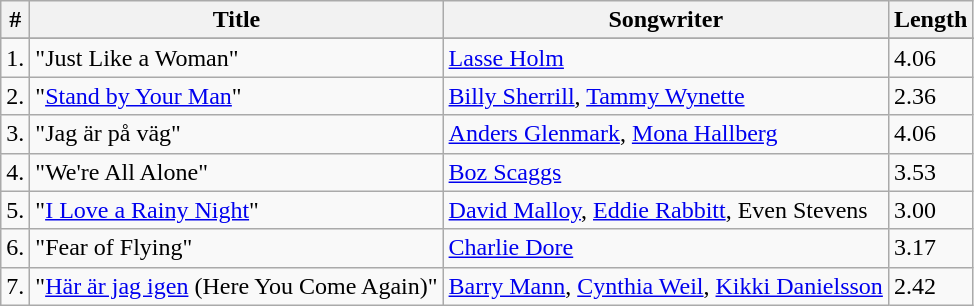<table class="wikitable">
<tr>
<th>#</th>
<th>Title</th>
<th>Songwriter</th>
<th>Length</th>
</tr>
<tr bgcolor="#ebf5ff">
</tr>
<tr>
<td>1.</td>
<td>"Just Like a Woman"</td>
<td><a href='#'>Lasse Holm</a></td>
<td>4.06</td>
</tr>
<tr>
<td>2.</td>
<td>"<a href='#'>Stand by Your Man</a>"</td>
<td><a href='#'>Billy Sherrill</a>, <a href='#'>Tammy Wynette</a></td>
<td>2.36</td>
</tr>
<tr>
<td>3.</td>
<td>"Jag är på väg"</td>
<td><a href='#'>Anders Glenmark</a>, <a href='#'>Mona Hallberg</a></td>
<td>4.06</td>
</tr>
<tr>
<td>4.</td>
<td>"We're All Alone"</td>
<td><a href='#'>Boz Scaggs</a></td>
<td>3.53</td>
</tr>
<tr>
<td>5.</td>
<td>"<a href='#'>I Love a Rainy Night</a>"</td>
<td><a href='#'>David Malloy</a>, <a href='#'>Eddie Rabbitt</a>, Even Stevens</td>
<td>3.00</td>
</tr>
<tr>
<td>6.</td>
<td>"Fear of Flying"</td>
<td><a href='#'>Charlie Dore</a></td>
<td>3.17</td>
</tr>
<tr>
<td>7.</td>
<td>"<a href='#'>Här är jag igen</a> (Here You Come Again)"</td>
<td><a href='#'>Barry Mann</a>, <a href='#'>Cynthia Weil</a>, <a href='#'>Kikki Danielsson</a></td>
<td>2.42</td>
</tr>
</table>
